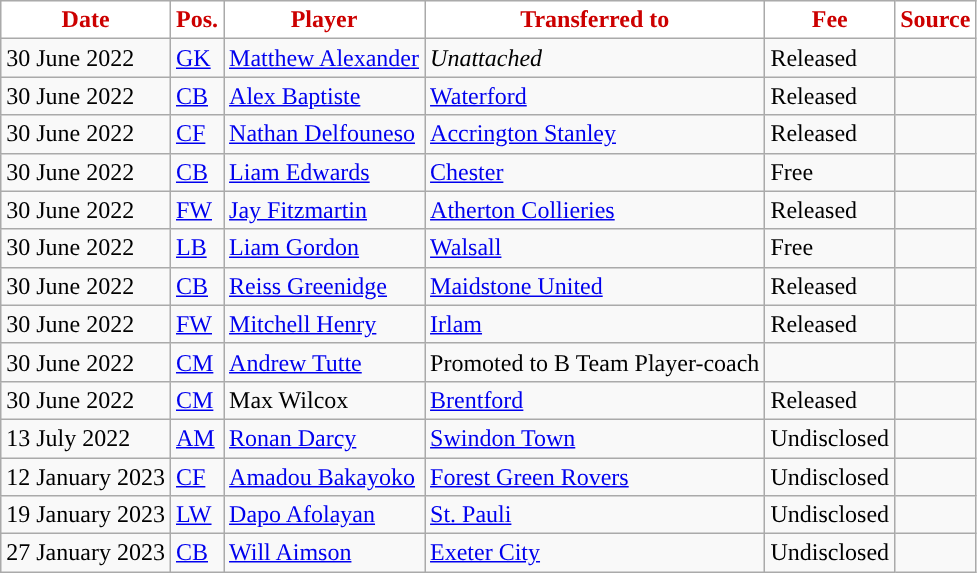<table class="wikitable plainrowheaders sortable">
<tr>
<th style="background:#ffffff;color:#cc0000;">Date</th>
<th style="background:#ffffff;color:#cc0000;">Pos.</th>
<th style="background:#ffffff;color:#cc0000;">Player</th>
<th style="background:#ffffff;color:#cc0000;">Transferred to</th>
<th style="background:#ffffff;color:#cc0000;">Fee</th>
<th style="background:#ffffff;color:#cc0000;">Source</th>
</tr>
<tr>
<td>30 June 2022</td>
<td><a href='#'>GK</a></td>
<td> <a href='#'>Matthew Alexander</a></td>
<td> <em>Unattached</em></td>
<td>Released</td>
<td></td>
</tr>
<tr>
<td>30 June 2022</td>
<td><a href='#'>CB</a></td>
<td> <a href='#'>Alex Baptiste</a></td>
<td> <a href='#'>Waterford</a></td>
<td>Released</td>
<td></td>
</tr>
<tr>
<td>30 June 2022</td>
<td><a href='#'>CF</a></td>
<td> <a href='#'>Nathan Delfouneso</a></td>
<td> <a href='#'>Accrington Stanley</a></td>
<td>Released</td>
<td></td>
</tr>
<tr>
<td>30 June 2022</td>
<td><a href='#'>CB</a></td>
<td> <a href='#'>Liam Edwards</a></td>
<td> <a href='#'>Chester</a></td>
<td>Free</td>
<td></td>
</tr>
<tr>
<td>30 June 2022</td>
<td><a href='#'>FW</a></td>
<td> <a href='#'>Jay Fitzmartin</a></td>
<td> <a href='#'>Atherton Collieries</a></td>
<td>Released</td>
<td></td>
</tr>
<tr>
<td>30 June 2022</td>
<td><a href='#'>LB</a></td>
<td> <a href='#'>Liam Gordon</a></td>
<td> <a href='#'>Walsall</a></td>
<td>Free</td>
<td></td>
</tr>
<tr>
<td>30 June 2022</td>
<td><a href='#'>CB</a></td>
<td> <a href='#'>Reiss Greenidge</a></td>
<td> <a href='#'>Maidstone United</a></td>
<td>Released</td>
<td></td>
</tr>
<tr>
<td>30 June 2022</td>
<td><a href='#'>FW</a></td>
<td> <a href='#'>Mitchell Henry</a></td>
<td> <a href='#'>Irlam</a></td>
<td>Released</td>
<td></td>
</tr>
<tr>
<td>30 June 2022</td>
<td><a href='#'>CM</a></td>
<td> <a href='#'>Andrew Tutte</a></td>
<td>Promoted to B Team Player-coach</td>
<td></td>
<td></td>
</tr>
<tr>
<td>30 June 2022</td>
<td><a href='#'>CM</a></td>
<td> Max Wilcox</td>
<td> <a href='#'>Brentford</a></td>
<td>Released</td>
<td></td>
</tr>
<tr>
<td>13 July 2022</td>
<td><a href='#'>AM</a></td>
<td> <a href='#'>Ronan Darcy</a></td>
<td> <a href='#'>Swindon Town</a></td>
<td>Undisclosed</td>
<td></td>
</tr>
<tr>
<td>12 January 2023</td>
<td><a href='#'>CF</a></td>
<td> <a href='#'>Amadou Bakayoko</a></td>
<td> <a href='#'>Forest Green Rovers</a></td>
<td>Undisclosed</td>
<td></td>
</tr>
<tr>
<td>19 January 2023</td>
<td><a href='#'>LW</a></td>
<td> <a href='#'>Dapo Afolayan</a></td>
<td> <a href='#'>St. Pauli</a></td>
<td>Undisclosed</td>
<td></td>
</tr>
<tr>
<td>27 January 2023</td>
<td><a href='#'>CB</a></td>
<td> <a href='#'>Will Aimson</a></td>
<td> <a href='#'>Exeter City</a></td>
<td>Undisclosed</td>
<td></td>
</tr>
</table>
